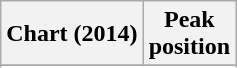<table class="wikitable sortable plainrowheaders">
<tr>
<th>Chart (2014)</th>
<th>Peak<br>position</th>
</tr>
<tr>
</tr>
<tr>
</tr>
</table>
